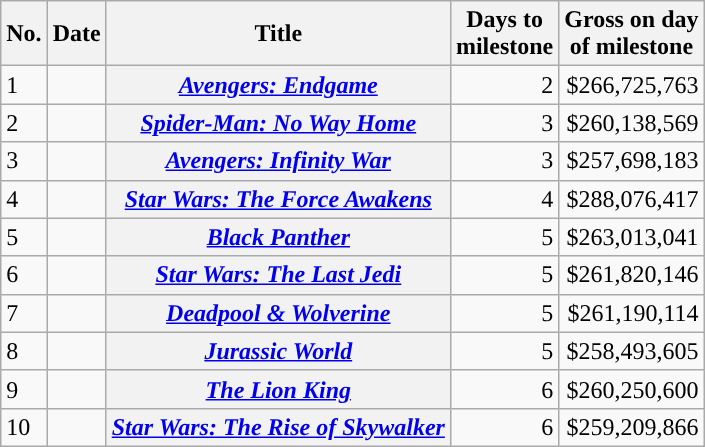<table class="wikitable">
<tr>
<th scope="col">No.</th>
<th scope="col">Date</th>
<th scope="col">Title</th>
<th scope="col">Days to <br>milestone</th>
<th scope="col">Gross on day <br>of milestone</th>
</tr>
<tr>
<td>1</td>
<td></td>
<th scope="row"><em><a href='#'>Avengers: Endgame</a></em></th>
<td style="text-align:right;">2</td>
<td style="text-align:right;">$266,725,763</td>
</tr>
<tr>
<td>2</td>
<td></td>
<th scope="row"><em><a href='#'>Spider-Man: No Way Home</a></em></th>
<td style="text-align:right;">3</td>
<td style="text-align:right;">$260,138,569</td>
</tr>
<tr>
<td>3</td>
<td></td>
<th scope="row"><em><a href='#'>Avengers: Infinity War</a></em></th>
<td style="text-align:right;">3</td>
<td style="text-align:right;">$257,698,183</td>
</tr>
<tr>
<td>4</td>
<td></td>
<th scope="row"><em><a href='#'>Star Wars: The Force Awakens</a></em></th>
<td style="text-align:right;">4</td>
<td style="text-align:right;">$288,076,417</td>
</tr>
<tr>
<td>5</td>
<td></td>
<th scope="row"><em><a href='#'>Black Panther</a></em></th>
<td style="text-align:right;">5</td>
<td style="text-align:right;">$263,013,041</td>
</tr>
<tr>
<td>6</td>
<td></td>
<th scope="row"><em><a href='#'>Star Wars: The Last Jedi</a></em></th>
<td style="text-align:right;">5</td>
<td style="text-align:right;">$261,820,146</td>
</tr>
<tr>
<td>7</td>
<td></td>
<th scope="row"><em><a href='#'>Deadpool & Wolverine</a></em></th>
<td style="text-align:right;">5</td>
<td style="text-align:right;">$261,190,114</td>
</tr>
<tr>
<td>8</td>
<td></td>
<th scope="row"><em><a href='#'>Jurassic World</a></em></th>
<td style="text-align:right;">5</td>
<td style="text-align:right;">$258,493,605</td>
</tr>
<tr>
<td>9</td>
<td></td>
<th scope="row"><em><a href='#'>The Lion King</a></em></th>
<td style="text-align:right;">6</td>
<td style="text-align:right;">$260,250,600</td>
</tr>
<tr>
<td>10</td>
<td></td>
<th scope="row"><em><a href='#'>Star Wars: The Rise of Skywalker</a></em></th>
<td style="text-align:right;">6</td>
<td style="text-align:right;">$259,209,866</td>
</tr>
</table>
